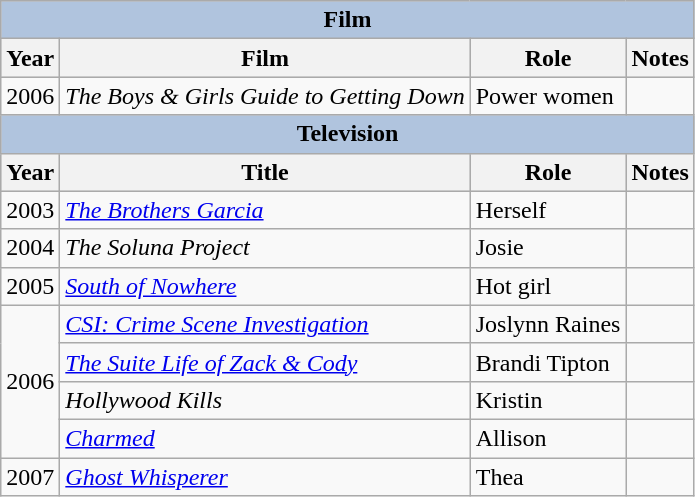<table class="wikitable">
<tr style="background:#ccc; text-align:center;">
<th colspan="4" style="background: LightSteelBlue;">Film</th>
</tr>
<tr style="background:#ccc; text-align:center;">
<th>Year</th>
<th>Film</th>
<th>Role</th>
<th>Notes</th>
</tr>
<tr>
<td>2006</td>
<td><em>The Boys & Girls Guide to Getting Down</em></td>
<td>Power women</td>
<td></td>
</tr>
<tr style="background:#ccc; text-align:center;">
<th colspan="4" style="background: LightSteelBlue;">Television</th>
</tr>
<tr style="background:#ccc; text-align:center;">
<th>Year</th>
<th>Title</th>
<th>Role</th>
<th>Notes</th>
</tr>
<tr>
<td>2003</td>
<td><em><a href='#'>The Brothers Garcia</a></em></td>
<td>Herself</td>
<td></td>
</tr>
<tr>
<td>2004</td>
<td><em>The Soluna Project</em></td>
<td>Josie</td>
<td></td>
</tr>
<tr>
<td>2005</td>
<td><em><a href='#'>South of Nowhere</a></em></td>
<td>Hot girl</td>
<td></td>
</tr>
<tr>
<td rowspan="4">2006</td>
<td><em><a href='#'>CSI: Crime Scene Investigation</a></em></td>
<td>Joslynn Raines</td>
<td></td>
</tr>
<tr>
<td><em><a href='#'>The Suite Life of Zack & Cody</a></em></td>
<td>Brandi Tipton</td>
<td></td>
</tr>
<tr>
<td><em>Hollywood Kills</em></td>
<td>Kristin</td>
<td></td>
</tr>
<tr>
<td><em><a href='#'>Charmed</a></em></td>
<td>Allison</td>
<td></td>
</tr>
<tr>
<td>2007</td>
<td><em><a href='#'>Ghost Whisperer</a></em></td>
<td>Thea</td>
<td></td>
</tr>
</table>
